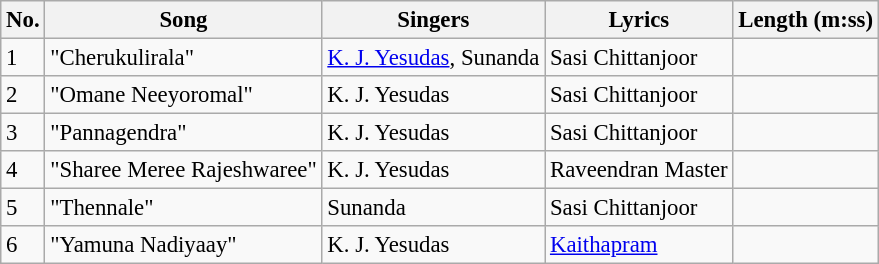<table class="wikitable" style="font-size:95%;">
<tr>
<th>No.</th>
<th>Song</th>
<th>Singers</th>
<th>Lyrics</th>
<th>Length (m:ss)</th>
</tr>
<tr>
<td>1</td>
<td>"Cherukulirala"</td>
<td><a href='#'>K. J. Yesudas</a>, Sunanda</td>
<td>Sasi Chittanjoor</td>
<td></td>
</tr>
<tr>
<td>2</td>
<td>"Omane Neeyoromal"</td>
<td>K. J. Yesudas</td>
<td>Sasi Chittanjoor</td>
<td></td>
</tr>
<tr>
<td>3</td>
<td>"Pannagendra"</td>
<td>K. J. Yesudas</td>
<td>Sasi Chittanjoor</td>
<td></td>
</tr>
<tr>
<td>4</td>
<td>"Sharee Meree Rajeshwaree"</td>
<td>K. J. Yesudas</td>
<td>Raveendran Master</td>
<td></td>
</tr>
<tr>
<td>5</td>
<td>"Thennale"</td>
<td>Sunanda</td>
<td>Sasi Chittanjoor</td>
<td></td>
</tr>
<tr>
<td>6</td>
<td>"Yamuna Nadiyaay"</td>
<td>K. J. Yesudas</td>
<td><a href='#'>Kaithapram</a></td>
<td></td>
</tr>
</table>
